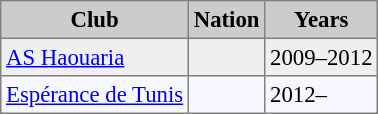<table bgcolor="#f7f8ff" cellpadding="3" cellspacing="0" border="1" style="font-size: 95%; border: gray solid 1px; border-collapse: collapse;">
<tr bgcolor="#CCCCCC">
<td align="center"><strong>Club</strong></td>
<td align="center"><strong>Nation</strong></td>
<td align="center"><strong>Years</strong></td>
</tr>
<tr bgcolor="#EFEFEF" align=left>
<td><a href='#'>AS Haouaria</a></td>
<td></td>
<td>2009–2012</td>
</tr>
<tr align=left>
<td><a href='#'>Espérance de Tunis</a></td>
<td></td>
<td>2012–</td>
</tr>
</table>
